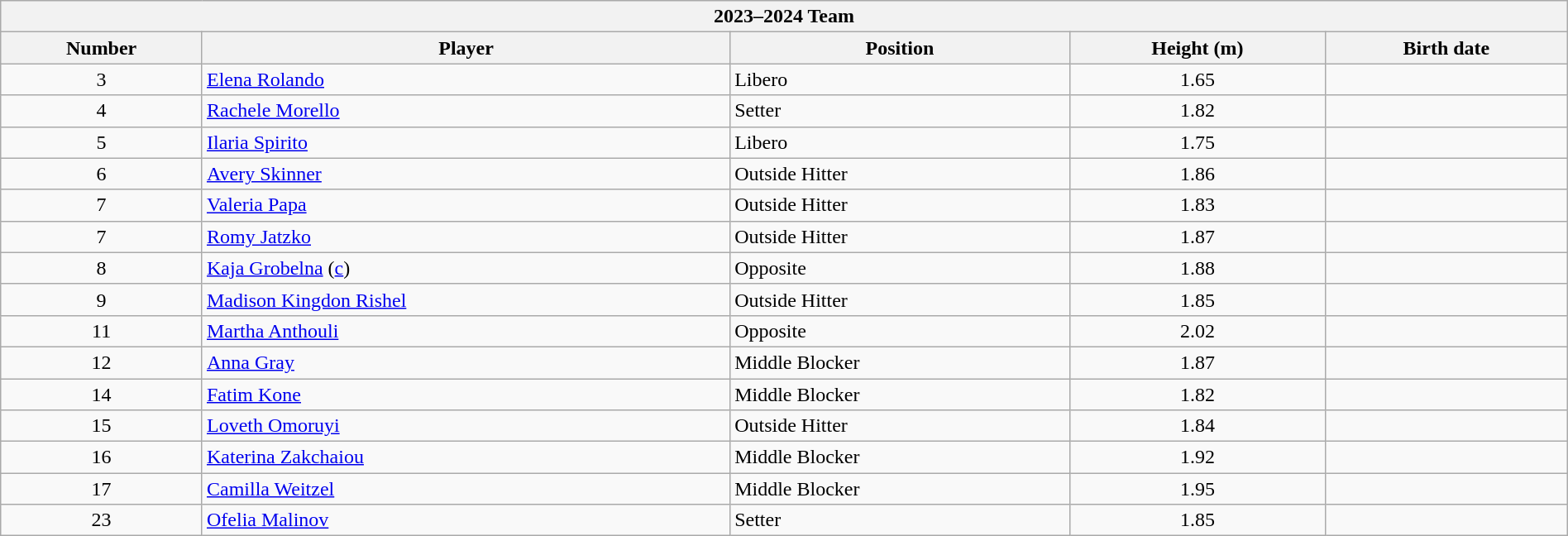<table class="wikitable collapsible collapsed" style="width:100%;">
<tr>
<th colspan=5><strong>2023–2024 Team</strong></th>
</tr>
<tr>
<th>Number</th>
<th>Player</th>
<th>Position</th>
<th>Height (m)</th>
<th>Birth date</th>
</tr>
<tr>
<td align=center>3</td>
<td> <a href='#'>Elena Rolando</a></td>
<td>Libero</td>
<td align=center>1.65</td>
<td></td>
</tr>
<tr>
<td align=center>4</td>
<td> <a href='#'>Rachele Morello</a></td>
<td>Setter</td>
<td align=center>1.82</td>
<td></td>
</tr>
<tr>
<td align=center>5</td>
<td> <a href='#'>Ilaria Spirito</a></td>
<td>Libero</td>
<td align=center>1.75</td>
<td></td>
</tr>
<tr>
<td align=center>6</td>
<td> <a href='#'>Avery Skinner</a></td>
<td>Outside Hitter</td>
<td align=center>1.86</td>
<td></td>
</tr>
<tr>
<td align=center>7</td>
<td> <a href='#'>Valeria Papa</a></td>
<td>Outside Hitter</td>
<td align=center>1.83</td>
<td></td>
</tr>
<tr>
<td align=center>7</td>
<td> <a href='#'>Romy Jatzko</a></td>
<td>Outside Hitter</td>
<td align=center>1.87</td>
<td></td>
</tr>
<tr>
<td align=center>8</td>
<td> <a href='#'>Kaja Grobelna</a> (<a href='#'>c</a>)</td>
<td>Opposite</td>
<td align=center>1.88</td>
<td></td>
</tr>
<tr>
<td align=center>9</td>
<td> <a href='#'>Madison Kingdon Rishel</a></td>
<td>Outside Hitter</td>
<td align=center>1.85</td>
<td></td>
</tr>
<tr>
<td align=center>11</td>
<td> <a href='#'>Martha Anthouli</a></td>
<td>Opposite</td>
<td align=center>2.02</td>
<td></td>
</tr>
<tr>
<td align=center>12</td>
<td> <a href='#'>Anna Gray</a></td>
<td>Middle Blocker</td>
<td align=center>1.87</td>
<td></td>
</tr>
<tr>
<td align=center>14</td>
<td> <a href='#'>Fatim Kone</a></td>
<td>Middle Blocker</td>
<td align=center>1.82</td>
<td></td>
</tr>
<tr>
<td align=center>15</td>
<td> <a href='#'>Loveth Omoruyi</a></td>
<td>Outside Hitter</td>
<td align=center>1.84</td>
<td></td>
</tr>
<tr>
<td align=center>16</td>
<td> <a href='#'>Katerina Zakchaiou</a></td>
<td>Middle Blocker</td>
<td align=center>1.92</td>
<td></td>
</tr>
<tr>
<td align=center>17</td>
<td> <a href='#'>Camilla Weitzel</a></td>
<td>Middle Blocker</td>
<td align=center>1.95</td>
<td></td>
</tr>
<tr>
<td align=center>23</td>
<td> <a href='#'>Ofelia Malinov</a></td>
<td>Setter</td>
<td align=center>1.85</td>
<td></td>
</tr>
</table>
